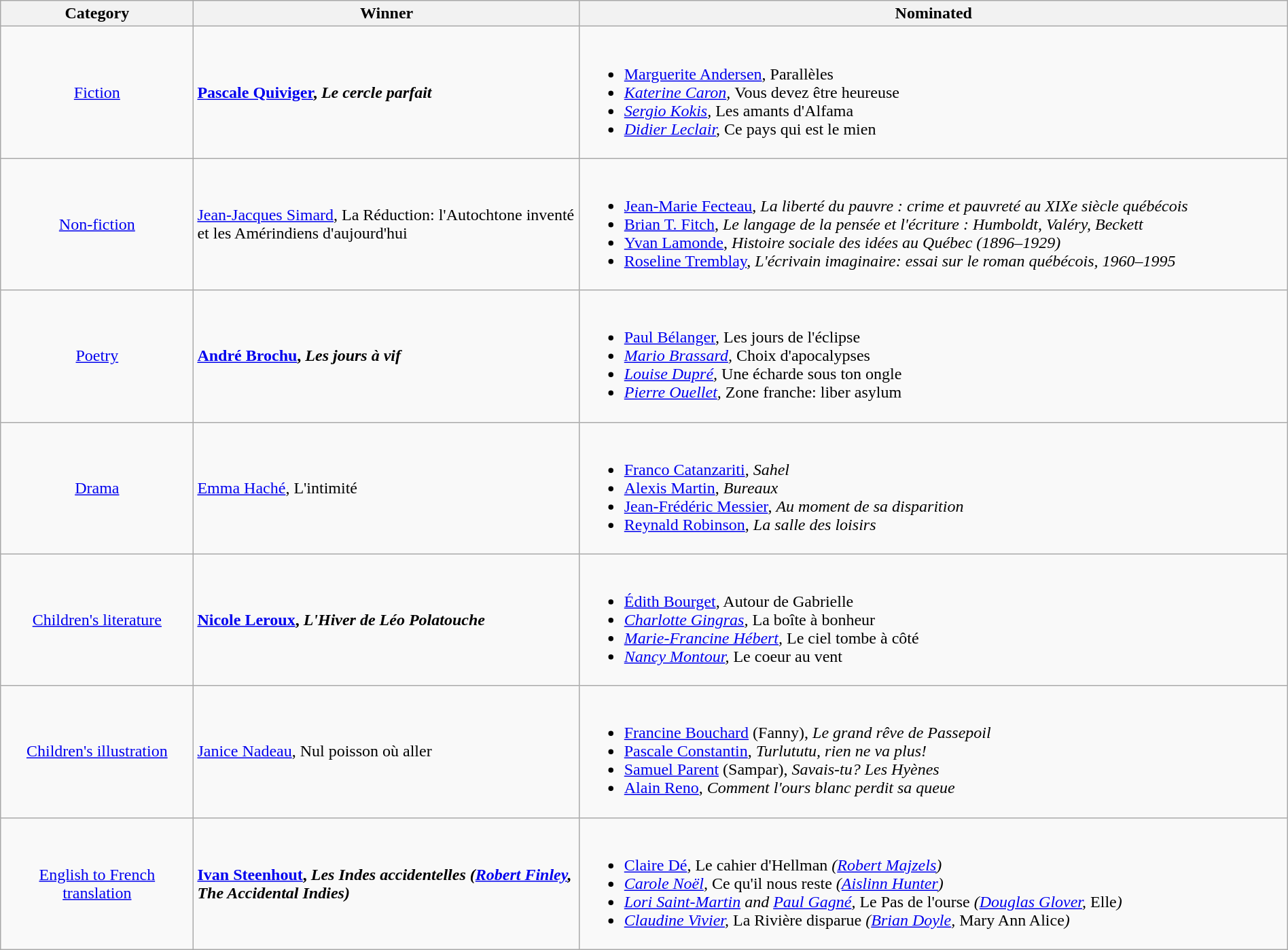<table class="wikitable" width="100%">
<tr>
<th width=15%>Category</th>
<th width=30%>Winner</th>
<th width=55%>Nominated</th>
</tr>
<tr>
<td align="center"><a href='#'>Fiction</a></td>
<td> <strong><a href='#'>Pascale Quiviger</a>, <em>Le cercle parfait<strong><em></td>
<td><br><ul><li><a href='#'>Marguerite Andersen</a>, </em>Parallèles<em></li><li><a href='#'>Katerine Caron</a>, </em>Vous devez être heureuse<em></li><li><a href='#'>Sergio Kokis</a>, </em>Les amants d'Alfama<em></li><li><a href='#'>Didier Leclair</a>, </em>Ce pays qui est le mien<em></li></ul></td>
</tr>
<tr>
<td align="center"><a href='#'>Non-fiction</a></td>
<td> </strong><a href='#'>Jean-Jacques Simard</a>, </em>La Réduction: l'Autochtone inventé et les Amérindiens d'aujourd'hui</em></strong></td>
<td><br><ul><li><a href='#'>Jean-Marie Fecteau</a>, <em>La liberté du pauvre : crime et pauvreté au XIXe siècle québécois</em></li><li><a href='#'>Brian T. Fitch</a>, <em>Le langage de la pensée et l'écriture : Humboldt, Valéry, Beckett</em></li><li><a href='#'>Yvan Lamonde</a>, <em>Histoire sociale des idées au Québec (1896–1929)</em></li><li><a href='#'>Roseline Tremblay</a>, <em>L'écrivain imaginaire: essai sur le roman québécois, 1960–1995</em></li></ul></td>
</tr>
<tr>
<td align="center"><a href='#'>Poetry</a></td>
<td> <strong><a href='#'>André Brochu</a>, <em>Les jours à vif<strong><em></td>
<td><br><ul><li><a href='#'>Paul Bélanger</a>, </em>Les jours de l'éclipse<em></li><li><a href='#'>Mario Brassard</a>, </em>Choix d'apocalypses<em></li><li><a href='#'>Louise Dupré</a>, </em>Une écharde sous ton ongle<em></li><li><a href='#'>Pierre Ouellet</a>, </em>Zone franche: liber asylum<em></li></ul></td>
</tr>
<tr>
<td align="center"><a href='#'>Drama</a></td>
<td> </strong><a href='#'>Emma Haché</a>, </em>L'intimité</em></strong></td>
<td><br><ul><li><a href='#'>Franco Catanzariti</a>, <em>Sahel</em></li><li><a href='#'>Alexis Martin</a>, <em>Bureaux</em></li><li><a href='#'>Jean-Frédéric Messier</a>, <em>Au moment de sa disparition</em></li><li><a href='#'>Reynald Robinson</a>, <em>La salle des loisirs</em></li></ul></td>
</tr>
<tr>
<td align="center"><a href='#'>Children's literature</a></td>
<td> <strong><a href='#'>Nicole Leroux</a>, <em>L'Hiver de Léo Polatouche<strong><em></td>
<td><br><ul><li><a href='#'>Édith Bourget</a>, </em>Autour de Gabrielle<em></li><li><a href='#'>Charlotte Gingras</a>, </em>La boîte à bonheur<em></li><li><a href='#'>Marie-Francine Hébert</a>, </em>Le ciel tombe à côté<em></li><li><a href='#'>Nancy Montour</a>, </em>Le coeur au vent<em></li></ul></td>
</tr>
<tr>
<td align="center"><a href='#'>Children's illustration</a></td>
<td> </strong><a href='#'>Janice Nadeau</a>, </em>Nul poisson où aller</em></strong></td>
<td><br><ul><li><a href='#'>Francine Bouchard</a> (Fanny), <em>Le grand rêve de Passepoil</em></li><li><a href='#'>Pascale Constantin</a>, <em>Turlututu, rien ne va plus!</em></li><li><a href='#'>Samuel Parent</a> (Sampar), <em>Savais-tu? Les Hyènes</em></li><li><a href='#'>Alain Reno</a>, <em>Comment l'ours blanc perdit sa queue</em></li></ul></td>
</tr>
<tr>
<td align="center"><a href='#'>English to French translation</a></td>
<td> <strong><a href='#'>Ivan Steenhout</a>, <em>Les Indes accidentelles<strong><em> (<a href='#'>Robert Finley</a>, </em>The Accidental Indies<em>)</td>
<td><br><ul><li><a href='#'>Claire Dé</a>, </em>Le cahier d'Hellman<em> (<a href='#'>Robert Majzels</a>)</li><li><a href='#'>Carole Noël</a>, </em>Ce qu'il nous reste<em> (<a href='#'>Aislinn Hunter</a>)</li><li><a href='#'>Lori Saint-Martin</a> and <a href='#'>Paul Gagné</a>, </em>Le Pas de l'ourse<em> (<a href='#'>Douglas Glover</a>, </em>Elle<em>)</li><li><a href='#'>Claudine Vivier</a>, </em>La Rivière disparue<em> (<a href='#'>Brian Doyle</a>, </em>Mary Ann Alice<em>)</li></ul></td>
</tr>
</table>
